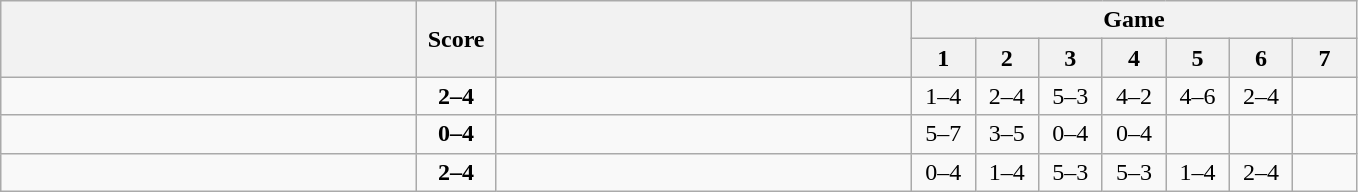<table class="wikitable" style="text-align: center;">
<tr>
<th rowspan=2 align="right" width="270"></th>
<th rowspan=2 width="45">Score</th>
<th rowspan=2 align="left" width="270"></th>
<th colspan=7>Game</th>
</tr>
<tr>
<th width="35">1</th>
<th width="35">2</th>
<th width="35">3</th>
<th width="35">4</th>
<th width="35">5</th>
<th width="35">6</th>
<th width="35">7</th>
</tr>
<tr>
<td align=left></td>
<td align=center><strong>2–4</strong></td>
<td align=left><strong></strong></td>
<td>1–4</td>
<td>2–4</td>
<td>5–3</td>
<td>4–2</td>
<td>4–6</td>
<td>2–4</td>
<td></td>
</tr>
<tr>
<td align=left></td>
<td align=center><strong>0–4</strong></td>
<td align=left><strong></strong></td>
<td>5–7</td>
<td>3–5</td>
<td>0–4</td>
<td>0–4</td>
<td></td>
<td></td>
<td></td>
</tr>
<tr>
<td align=left></td>
<td align=center><strong>2–4</strong></td>
<td align=left><strong></strong></td>
<td>0–4</td>
<td>1–4</td>
<td>5–3</td>
<td>5–3</td>
<td>1–4</td>
<td>2–4</td>
<td></td>
</tr>
</table>
